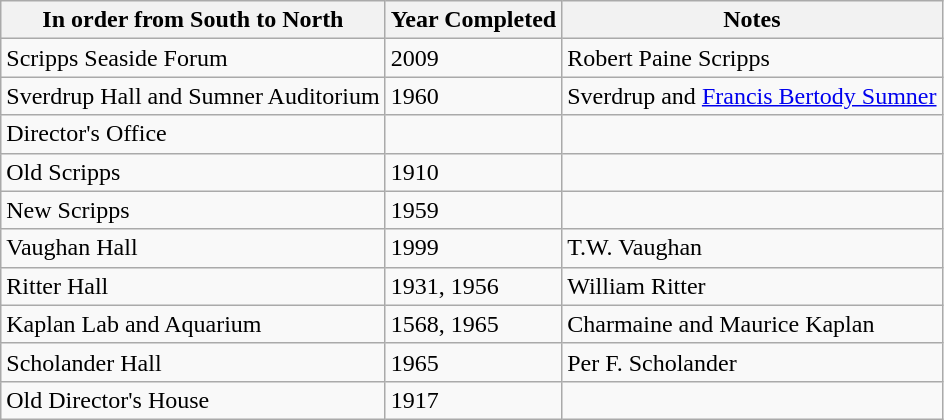<table class="wikitable">
<tr>
<th>In order from South to North</th>
<th>Year Completed</th>
<th>Notes</th>
</tr>
<tr>
<td>Scripps Seaside Forum</td>
<td>2009</td>
<td>Robert Paine Scripps</td>
</tr>
<tr>
<td>Sverdrup Hall and Sumner Auditorium</td>
<td>1960</td>
<td>Sverdrup and <a href='#'>Francis Bertody Sumner</a></td>
</tr>
<tr>
<td>Director's Office</td>
<td></td>
<td></td>
</tr>
<tr>
<td>Old Scripps</td>
<td>1910</td>
<td></td>
</tr>
<tr>
<td>New Scripps</td>
<td>1959</td>
<td></td>
</tr>
<tr>
<td>Vaughan Hall</td>
<td>1999</td>
<td>T.W. Vaughan</td>
</tr>
<tr>
<td>Ritter Hall</td>
<td>1931, 1956</td>
<td>William Ritter</td>
</tr>
<tr>
<td>Kaplan Lab and Aquarium</td>
<td>1568, 1965</td>
<td>Charmaine and Maurice Kaplan</td>
</tr>
<tr>
<td>Scholander Hall</td>
<td>1965</td>
<td>Per F. Scholander</td>
</tr>
<tr>
<td>Old Director's House</td>
<td>1917</td>
<td></td>
</tr>
</table>
